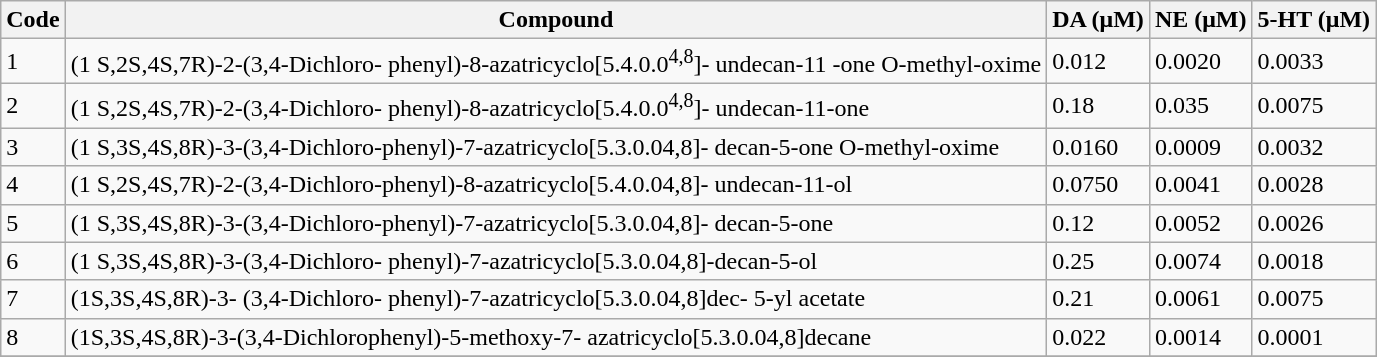<table class="wikitable">
<tr>
<th>Code</th>
<th>Compound</th>
<th>DA (μM)</th>
<th>NE (μM)</th>
<th>5-HT (μM)</th>
</tr>
<tr>
<td>1</td>
<td>(1 S,2S,4S,7R)-2-(3,4-Dichloro- phenyl)-8-azatricyclo[5.4.0.0<sup>4,8</sup>]- undecan-11 -one O-methyl-oxime</td>
<td>0.012</td>
<td>0.0020</td>
<td>0.0033</td>
</tr>
<tr>
<td>2</td>
<td>(1 S,2S,4S,7R)-2-(3,4-Dichloro- phenyl)-8-azatricyclo[5.4.0.0<sup>4,8</sup>]- undecan-11-one</td>
<td>0.18</td>
<td>0.035</td>
<td>0.0075</td>
</tr>
<tr>
<td>3</td>
<td>(1 S,3S,4S,8R)-3-(3,4-Dichloro-phenyl)-7-azatricyclo[5.3.0.04,8]- decan-5-one O-methyl-oxime</td>
<td>0.0160</td>
<td>0.0009</td>
<td>0.0032</td>
</tr>
<tr>
<td>4</td>
<td>(1 S,2S,4S,7R)-2-(3,4-Dichloro-phenyl)-8-azatricyclo[5.4.0.04,8]- undecan-11-ol</td>
<td>0.0750</td>
<td>0.0041</td>
<td>0.0028</td>
</tr>
<tr>
<td>5</td>
<td>(1 S,3S,4S,8R)-3-(3,4-Dichloro-phenyl)-7-azatricyclo[5.3.0.04,8]- decan-5-one</td>
<td>0.12</td>
<td>0.0052</td>
<td>0.0026</td>
</tr>
<tr>
<td>6</td>
<td>(1 S,3S,4S,8R)-3-(3,4-Dichloro- phenyl)-7-azatricyclo[5.3.0.04,8]-decan-5-ol</td>
<td>0.25</td>
<td>0.0074</td>
<td>0.0018</td>
</tr>
<tr>
<td>7</td>
<td>(1S,3S,4S,8R)-3- (3,4-Dichloro- phenyl)-7-azatricyclo[5.3.0.04,8]dec- 5-yl acetate</td>
<td>0.21</td>
<td>0.0061</td>
<td>0.0075</td>
</tr>
<tr>
<td>8</td>
<td>(1S,3S,4S,8R)-3-(3,4-Dichlorophenyl)-5-methoxy-7- azatricyclo[5.3.0.04,8]decane</td>
<td>0.022</td>
<td>0.0014</td>
<td>0.0001</td>
</tr>
<tr>
</tr>
</table>
